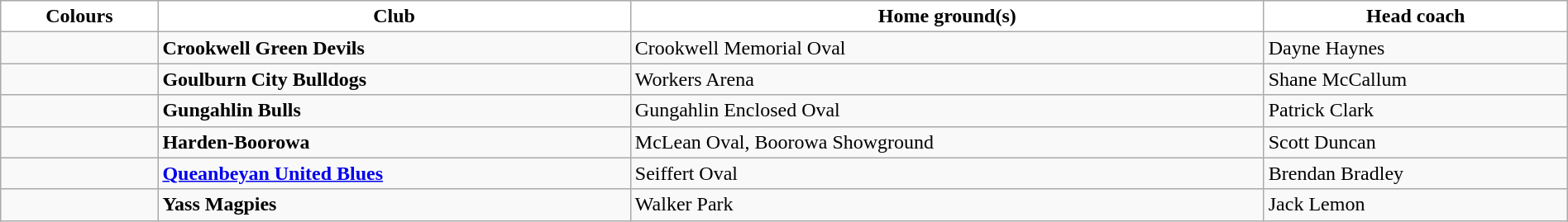<table class="wikitable" style="width:100%; text-align:left">
<tr>
<th style="background:white">Colours</th>
<th style="background:white">Club</th>
<th style="background:white">Home ground(s)</th>
<th style="background:white">Head coach</th>
</tr>
<tr>
<td></td>
<td><strong>Crookwell Green Devils</strong></td>
<td>Crookwell Memorial Oval</td>
<td>Dayne Haynes</td>
</tr>
<tr>
<td></td>
<td><strong>Goulburn City Bulldogs</strong></td>
<td>Workers Arena</td>
<td>Shane McCallum</td>
</tr>
<tr>
<td></td>
<td><strong>Gungahlin Bulls</strong></td>
<td>Gungahlin Enclosed Oval</td>
<td>Patrick Clark</td>
</tr>
<tr>
<td></td>
<td><strong>Harden-Boorowa</strong></td>
<td>McLean Oval, Boorowa Showground</td>
<td>Scott Duncan</td>
</tr>
<tr>
<td></td>
<td><strong><a href='#'>Queanbeyan United Blues</a></strong></td>
<td>Seiffert Oval</td>
<td>Brendan Bradley</td>
</tr>
<tr>
<td></td>
<td><strong>Yass Magpies</strong></td>
<td>Walker Park</td>
<td>Jack Lemon</td>
</tr>
</table>
